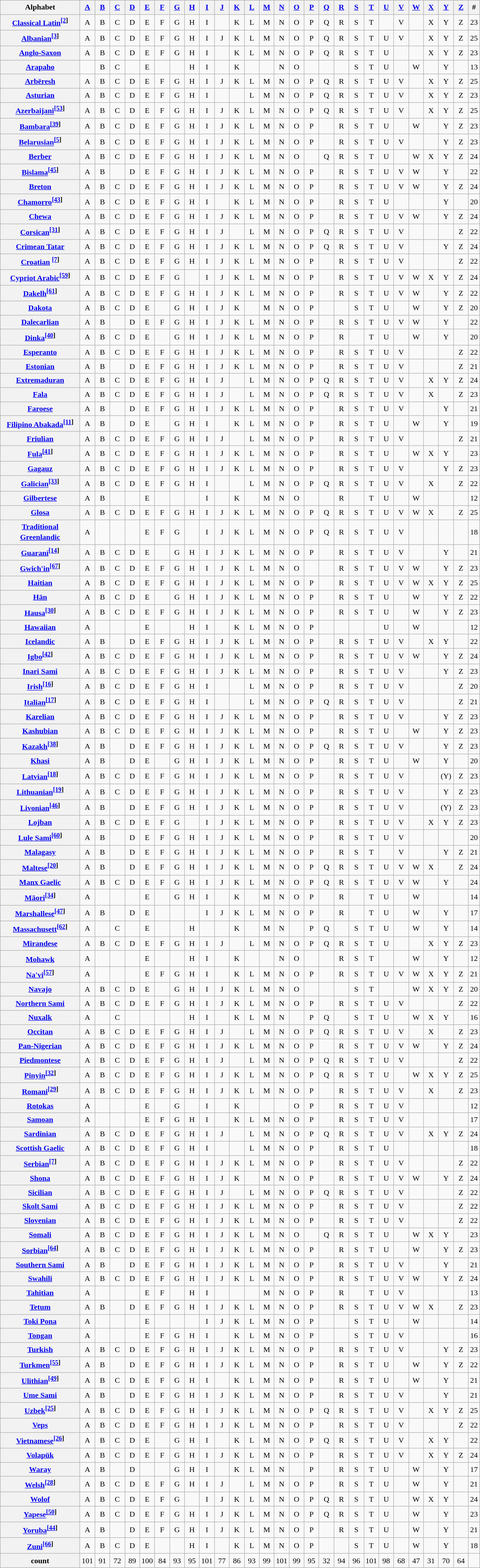<table class="wikitable sortable collapsible" style="border:1px solid #aaa;border-collapse:collapse;line-height:1.4;text-align:center;table-layout:fixed">
<tr>
<th style="width:10em">Alphabet</th>
<th style="width:1.5em"><a href='#'>A</a></th>
<th style="width:1.5em"><a href='#'>B</a></th>
<th style="width:1.5em"><a href='#'>C</a></th>
<th style="width:1.5em"><a href='#'>D</a></th>
<th style="width:1.5em"><a href='#'>E</a></th>
<th style="width:1.5em"><a href='#'>F</a></th>
<th style="width:1.5em"><a href='#'>G</a></th>
<th style="width:1.5em"><a href='#'>H</a></th>
<th style="width:1.5em"><a href='#'>I</a></th>
<th style="width:1.5em"><a href='#'>J</a></th>
<th style="width:1.5em"><a href='#'>K</a></th>
<th style="width:1.5em"><a href='#'>L</a></th>
<th style="width:1.5em"><a href='#'>M</a></th>
<th style="width:1.5em"><a href='#'>N</a></th>
<th style="width:1.5em"><a href='#'>O</a></th>
<th style="width:1.5em"><a href='#'>P</a></th>
<th style="width:1.5em"><a href='#'>Q</a></th>
<th style="width:1.5em"><a href='#'>R</a></th>
<th style="width:1.5em"><a href='#'>S</a></th>
<th style="width:1.5em"><a href='#'>T</a></th>
<th style="width:1.5em"><a href='#'>U</a></th>
<th style="width:1.5em"><a href='#'>V</a></th>
<th style="width:1.5em"><a href='#'>W</a></th>
<th style="width:1.5em"><a href='#'>X</a></th>
<th style="width:1.5em"><a href='#'>Y</a></th>
<th style="width:1.5em"><a href='#'>Z</a></th>
<th class="nocollapse">#</th>
</tr>
<tr>
<th><a href='#'>Classical Latin</a><sup><a href='#'>[2</a>]</sup></th>
<td>A</td>
<td>B</td>
<td>C</td>
<td>D</td>
<td>E</td>
<td>F</td>
<td>G</td>
<td>H</td>
<td>I</td>
<td></td>
<td>K</td>
<td>L</td>
<td>M</td>
<td>N</td>
<td>O</td>
<td>P</td>
<td>Q</td>
<td>R</td>
<td>S</td>
<td>T</td>
<td></td>
<td>V</td>
<td></td>
<td>X</td>
<td>Y</td>
<td>Z</td>
<td>23</td>
</tr>
<tr>
<th><a href='#'>Albanian</a><sup><a href='#'>[3</a>]</sup></th>
<td>A</td>
<td>B</td>
<td>C</td>
<td>D</td>
<td>E</td>
<td>F</td>
<td>G</td>
<td>H</td>
<td>I</td>
<td>J</td>
<td>K</td>
<td>L</td>
<td>M</td>
<td>N</td>
<td>O</td>
<td>P</td>
<td>Q</td>
<td>R</td>
<td>S</td>
<td>T</td>
<td>U</td>
<td>V</td>
<td></td>
<td>X</td>
<td>Y</td>
<td>Z</td>
<td>25</td>
</tr>
<tr>
<th><a href='#'>Anglo-Saxon</a></th>
<td>A</td>
<td>B</td>
<td>C</td>
<td>D</td>
<td>E</td>
<td>F</td>
<td>G</td>
<td>H</td>
<td>I</td>
<td></td>
<td>K</td>
<td>L</td>
<td>M</td>
<td>N</td>
<td>O</td>
<td>P</td>
<td>Q</td>
<td>R</td>
<td>S</td>
<td>T</td>
<td>U</td>
<td></td>
<td></td>
<td>X</td>
<td>Y</td>
<td>Z</td>
<td>23</td>
</tr>
<tr>
<th><a href='#'>Arapaho</a></th>
<td></td>
<td>B</td>
<td>C</td>
<td></td>
<td>E</td>
<td></td>
<td></td>
<td>H</td>
<td>I</td>
<td></td>
<td>K</td>
<td></td>
<td></td>
<td>N</td>
<td>O</td>
<td></td>
<td></td>
<td></td>
<td>S</td>
<td>T</td>
<td>U</td>
<td></td>
<td>W</td>
<td></td>
<td>Y</td>
<td></td>
<td>13</td>
</tr>
<tr>
<th><a href='#'>Arbëresh</a></th>
<td>A</td>
<td>B</td>
<td>C</td>
<td>D</td>
<td>E</td>
<td>F</td>
<td>G</td>
<td>H</td>
<td>I</td>
<td>J</td>
<td>K</td>
<td>L</td>
<td>M</td>
<td>N</td>
<td>O</td>
<td>P</td>
<td>Q</td>
<td>R</td>
<td>S</td>
<td>T</td>
<td>U</td>
<td>V</td>
<td></td>
<td>X</td>
<td>Y</td>
<td>Z</td>
<td>25</td>
</tr>
<tr>
<th><a href='#'>Asturian</a></th>
<td>A</td>
<td>B</td>
<td>C</td>
<td>D</td>
<td>E</td>
<td>F</td>
<td>G</td>
<td>H</td>
<td>I</td>
<td></td>
<td></td>
<td>L</td>
<td>M</td>
<td>N</td>
<td>O</td>
<td>P</td>
<td>Q</td>
<td>R</td>
<td>S</td>
<td>T</td>
<td>U</td>
<td>V</td>
<td></td>
<td>X</td>
<td>Y</td>
<td>Z</td>
<td>23</td>
</tr>
<tr>
<th><a href='#'>Azerbaijani</a><sup><a href='#'>[53</a>]</sup></th>
<td>A</td>
<td>B</td>
<td>C</td>
<td>D</td>
<td>E</td>
<td>F</td>
<td>G</td>
<td>H</td>
<td>I</td>
<td>J</td>
<td>K</td>
<td>L</td>
<td>M</td>
<td>N</td>
<td>O</td>
<td>P</td>
<td>Q</td>
<td>R</td>
<td>S</td>
<td>T</td>
<td>U</td>
<td>V</td>
<td></td>
<td>X</td>
<td>Y</td>
<td>Z</td>
<td>25</td>
</tr>
<tr>
<th><a href='#'>Bambara</a><sup><a href='#'>[39</a>]</sup></th>
<td>A</td>
<td>B</td>
<td>C</td>
<td>D</td>
<td>E</td>
<td>F</td>
<td>G</td>
<td>H</td>
<td>I</td>
<td>J</td>
<td>K</td>
<td>L</td>
<td>M</td>
<td>N</td>
<td>O</td>
<td>P</td>
<td></td>
<td>R</td>
<td>S</td>
<td>T</td>
<td>U</td>
<td></td>
<td>W</td>
<td></td>
<td>Y</td>
<td>Z</td>
<td>23</td>
</tr>
<tr>
<th><a href='#'>Belarusian</a><sup><a href='#'>[5</a>]</sup></th>
<td>A</td>
<td>B</td>
<td>C</td>
<td>D</td>
<td>E</td>
<td>F</td>
<td>G</td>
<td>H</td>
<td>I</td>
<td>J</td>
<td>K</td>
<td>L</td>
<td>M</td>
<td>N</td>
<td>O</td>
<td>P</td>
<td></td>
<td>R</td>
<td>S</td>
<td>T</td>
<td>U</td>
<td>V</td>
<td></td>
<td></td>
<td>Y</td>
<td>Z</td>
<td>23</td>
</tr>
<tr>
<th><a href='#'>Berber</a></th>
<td>A</td>
<td>B</td>
<td>C</td>
<td>D</td>
<td>E</td>
<td>F</td>
<td>G</td>
<td>H</td>
<td>I</td>
<td>J</td>
<td>K</td>
<td>L</td>
<td>M</td>
<td>N</td>
<td>O</td>
<td></td>
<td>Q</td>
<td>R</td>
<td>S</td>
<td>T</td>
<td>U</td>
<td></td>
<td>W</td>
<td>X</td>
<td>Y</td>
<td>Z</td>
<td>24</td>
</tr>
<tr>
<th><a href='#'>Bislama</a><sup><a href='#'>[45</a>]</sup></th>
<td>A</td>
<td>B</td>
<td></td>
<td>D</td>
<td>E</td>
<td>F</td>
<td>G</td>
<td>H</td>
<td>I</td>
<td>J</td>
<td>K</td>
<td>L</td>
<td>M</td>
<td>N</td>
<td>O</td>
<td>P</td>
<td></td>
<td>R</td>
<td>S</td>
<td>T</td>
<td>U</td>
<td>V</td>
<td>W</td>
<td></td>
<td>Y</td>
<td></td>
<td>22</td>
</tr>
<tr>
<th><a href='#'>Breton</a></th>
<td>A</td>
<td>B</td>
<td>C</td>
<td>D</td>
<td>E</td>
<td>F</td>
<td>G</td>
<td>H</td>
<td>I</td>
<td>J</td>
<td>K</td>
<td>L</td>
<td>M</td>
<td>N</td>
<td>O</td>
<td>P</td>
<td></td>
<td>R</td>
<td>S</td>
<td>T</td>
<td>U</td>
<td>V</td>
<td>W</td>
<td></td>
<td>Y</td>
<td>Z</td>
<td>24</td>
</tr>
<tr>
<th><a href='#'>Chamorro</a><sup><a href='#'>[43</a>]</sup></th>
<td>A</td>
<td>B</td>
<td>C</td>
<td>D</td>
<td>E</td>
<td>F</td>
<td>G</td>
<td>H</td>
<td>I</td>
<td></td>
<td>K</td>
<td>L</td>
<td>M</td>
<td>N</td>
<td>O</td>
<td>P</td>
<td></td>
<td>R</td>
<td>S</td>
<td>T</td>
<td>U</td>
<td></td>
<td></td>
<td></td>
<td>Y</td>
<td></td>
<td>20</td>
</tr>
<tr>
<th><a href='#'>Chewa</a></th>
<td>A</td>
<td>B</td>
<td>C</td>
<td>D</td>
<td>E</td>
<td>F</td>
<td>G</td>
<td>H</td>
<td>I</td>
<td>J</td>
<td>K</td>
<td>L</td>
<td>M</td>
<td>N</td>
<td>O</td>
<td>P</td>
<td></td>
<td>R</td>
<td>S</td>
<td>T</td>
<td>U</td>
<td>V</td>
<td>W</td>
<td></td>
<td>Y</td>
<td>Z</td>
<td>24</td>
</tr>
<tr>
<th><a href='#'>Corsican</a><sup><a href='#'>[31</a>]</sup></th>
<td>A</td>
<td>B</td>
<td>C</td>
<td>D</td>
<td>E</td>
<td>F</td>
<td>G</td>
<td>H</td>
<td>I</td>
<td>J</td>
<td></td>
<td>L</td>
<td>M</td>
<td>N</td>
<td>O</td>
<td>P</td>
<td>Q</td>
<td>R</td>
<td>S</td>
<td>T</td>
<td>U</td>
<td>V</td>
<td></td>
<td></td>
<td></td>
<td>Z</td>
<td>22</td>
</tr>
<tr>
<th><a href='#'>Crimean Tatar</a></th>
<td>A</td>
<td>B</td>
<td>C</td>
<td>D</td>
<td>E</td>
<td>F</td>
<td>G</td>
<td>H</td>
<td>I</td>
<td>J</td>
<td>K</td>
<td>L</td>
<td>M</td>
<td>N</td>
<td>O</td>
<td>P</td>
<td>Q</td>
<td>R</td>
<td>S</td>
<td>T</td>
<td>U</td>
<td>V</td>
<td></td>
<td></td>
<td>Y</td>
<td>Z</td>
<td>24</td>
</tr>
<tr>
<th><a href='#'>Croatian</a> <sup><a href='#'>[7</a>]</sup></th>
<td>A</td>
<td>B</td>
<td>C</td>
<td>D</td>
<td>E</td>
<td>F</td>
<td>G</td>
<td>H</td>
<td>I</td>
<td>J</td>
<td>K</td>
<td>L</td>
<td>M</td>
<td>N</td>
<td>O</td>
<td>P</td>
<td></td>
<td>R</td>
<td>S</td>
<td>T</td>
<td>U</td>
<td>V</td>
<td></td>
<td></td>
<td></td>
<td>Z</td>
<td>22</td>
</tr>
<tr>
<th><a href='#'>Cypriot Arabic</a><sup><a href='#'>[59</a>]</sup></th>
<td>A</td>
<td>B</td>
<td>C</td>
<td>D</td>
<td>E</td>
<td>F</td>
<td>G</td>
<td></td>
<td>I</td>
<td>J</td>
<td>K</td>
<td>L</td>
<td>M</td>
<td>N</td>
<td>O</td>
<td>P</td>
<td></td>
<td>R</td>
<td>S</td>
<td>T</td>
<td>U</td>
<td>V</td>
<td>W</td>
<td>X</td>
<td>Y</td>
<td>Z</td>
<td>24</td>
</tr>
<tr>
<th><a href='#'>Dakelh</a><sup><a href='#'>[61</a>]</sup></th>
<td>A</td>
<td>B</td>
<td>C</td>
<td>D</td>
<td>E</td>
<td>F</td>
<td>G</td>
<td>H</td>
<td>I</td>
<td>J</td>
<td>K</td>
<td>L</td>
<td>M</td>
<td>N</td>
<td>O</td>
<td>P</td>
<td></td>
<td>R</td>
<td>S</td>
<td>T</td>
<td>U</td>
<td>V</td>
<td>W</td>
<td></td>
<td>Y</td>
<td>Z</td>
<td>22</td>
</tr>
<tr>
<th><a href='#'>Dakota</a></th>
<td>A</td>
<td>B</td>
<td>C</td>
<td>D</td>
<td>E</td>
<td></td>
<td>G</td>
<td>H</td>
<td>I</td>
<td>J</td>
<td>K</td>
<td></td>
<td>M</td>
<td>N</td>
<td>O</td>
<td>P</td>
<td></td>
<td></td>
<td>S</td>
<td>T</td>
<td>U</td>
<td></td>
<td>W</td>
<td></td>
<td>Y</td>
<td>Z</td>
<td>20</td>
</tr>
<tr>
<th><a href='#'>Dalecarlian</a></th>
<td>A</td>
<td>B</td>
<td></td>
<td>D</td>
<td>E</td>
<td>F</td>
<td>G</td>
<td>H</td>
<td>I</td>
<td>J</td>
<td>K</td>
<td>L</td>
<td>M</td>
<td>N</td>
<td>O</td>
<td>P</td>
<td></td>
<td>R</td>
<td>S</td>
<td>T</td>
<td>U</td>
<td>V</td>
<td>W</td>
<td></td>
<td>Y</td>
<td></td>
<td>22</td>
</tr>
<tr>
<th><a href='#'>Dinka</a><sup><a href='#'>[40</a>]</sup></th>
<td>A</td>
<td>B</td>
<td>C</td>
<td>D</td>
<td>E</td>
<td></td>
<td>G</td>
<td>H</td>
<td>I</td>
<td>J</td>
<td>K</td>
<td>L</td>
<td>M</td>
<td>N</td>
<td>O</td>
<td>P</td>
<td></td>
<td>R</td>
<td></td>
<td>T</td>
<td>U</td>
<td></td>
<td>W</td>
<td></td>
<td>Y</td>
<td></td>
<td>20</td>
</tr>
<tr>
<th><a href='#'>Esperanto</a></th>
<td>A</td>
<td>B</td>
<td>C</td>
<td>D</td>
<td>E</td>
<td>F</td>
<td>G</td>
<td>H</td>
<td>I</td>
<td>J</td>
<td>K</td>
<td>L</td>
<td>M</td>
<td>N</td>
<td>O</td>
<td>P</td>
<td></td>
<td>R</td>
<td>S</td>
<td>T</td>
<td>U</td>
<td>V</td>
<td></td>
<td></td>
<td></td>
<td>Z</td>
<td>22</td>
</tr>
<tr>
<th><a href='#'>Estonian</a></th>
<td>A</td>
<td>B</td>
<td></td>
<td>D</td>
<td>E</td>
<td>F</td>
<td>G</td>
<td>H</td>
<td>I</td>
<td>J</td>
<td>K</td>
<td>L</td>
<td>M</td>
<td>N</td>
<td>O</td>
<td>P</td>
<td></td>
<td>R</td>
<td>S</td>
<td>T</td>
<td>U</td>
<td>V</td>
<td></td>
<td></td>
<td></td>
<td>Z</td>
<td>21</td>
</tr>
<tr>
<th><a href='#'>Extremaduran</a></th>
<td>A</td>
<td>B</td>
<td>C</td>
<td>D</td>
<td>E</td>
<td>F</td>
<td>G</td>
<td>H</td>
<td>I</td>
<td>J</td>
<td></td>
<td>L</td>
<td>M</td>
<td>N</td>
<td>O</td>
<td>P</td>
<td>Q</td>
<td>R</td>
<td>S</td>
<td>T</td>
<td>U</td>
<td>V</td>
<td></td>
<td>X</td>
<td>Y</td>
<td>Z</td>
<td>24</td>
</tr>
<tr>
<th><a href='#'>Fala</a></th>
<td>A</td>
<td>B</td>
<td>C</td>
<td>D</td>
<td>E</td>
<td>F</td>
<td>G</td>
<td>H</td>
<td>I</td>
<td>J</td>
<td></td>
<td>L</td>
<td>M</td>
<td>N</td>
<td>O</td>
<td>P</td>
<td>Q</td>
<td>R</td>
<td>S</td>
<td>T</td>
<td>U</td>
<td>V</td>
<td></td>
<td>X</td>
<td></td>
<td>Z</td>
<td>23</td>
</tr>
<tr>
<th><a href='#'>Faroese</a></th>
<td>A</td>
<td>B</td>
<td></td>
<td>D</td>
<td>E</td>
<td>F</td>
<td>G</td>
<td>H</td>
<td>I</td>
<td>J</td>
<td>K</td>
<td>L</td>
<td>M</td>
<td>N</td>
<td>O</td>
<td>P</td>
<td></td>
<td>R</td>
<td>S</td>
<td>T</td>
<td>U</td>
<td>V</td>
<td></td>
<td></td>
<td>Y</td>
<td></td>
<td>21</td>
</tr>
<tr>
<th><a href='#'>Filipino Abakada</a><sup><a href='#'>[11</a>]</sup></th>
<td>A</td>
<td>B</td>
<td></td>
<td>D</td>
<td>E</td>
<td></td>
<td>G</td>
<td>H</td>
<td>I</td>
<td></td>
<td>K</td>
<td>L</td>
<td>M</td>
<td>N</td>
<td>O</td>
<td>P</td>
<td></td>
<td>R</td>
<td>S</td>
<td>T</td>
<td>U</td>
<td></td>
<td>W</td>
<td></td>
<td>Y</td>
<td></td>
<td>19</td>
</tr>
<tr>
<th><a href='#'>Friulian</a></th>
<td>A</td>
<td>B</td>
<td>C</td>
<td>D</td>
<td>E</td>
<td>F</td>
<td>G</td>
<td>H</td>
<td>I</td>
<td>J</td>
<td></td>
<td>L</td>
<td>M</td>
<td>N</td>
<td>O</td>
<td>P</td>
<td></td>
<td>R</td>
<td>S</td>
<td>T</td>
<td>U</td>
<td>V</td>
<td></td>
<td></td>
<td></td>
<td>Z</td>
<td>21</td>
</tr>
<tr>
<th><a href='#'>Fula</a><sup><a href='#'>[41</a>]</sup></th>
<td>A</td>
<td>B</td>
<td>C</td>
<td>D</td>
<td>E</td>
<td>F</td>
<td>G</td>
<td>H</td>
<td>I</td>
<td>J</td>
<td>K</td>
<td>L</td>
<td>M</td>
<td>N</td>
<td>O</td>
<td>P</td>
<td></td>
<td>R</td>
<td>S</td>
<td>T</td>
<td>U</td>
<td></td>
<td>W</td>
<td>X</td>
<td>Y</td>
<td></td>
<td>23</td>
</tr>
<tr>
<th><a href='#'>Gagauz</a></th>
<td>A</td>
<td>B</td>
<td>C</td>
<td>D</td>
<td>E</td>
<td>F</td>
<td>G</td>
<td>H</td>
<td>I</td>
<td>J</td>
<td>K</td>
<td>L</td>
<td>M</td>
<td>N</td>
<td>O</td>
<td>P</td>
<td></td>
<td>R</td>
<td>S</td>
<td>T</td>
<td>U</td>
<td>V</td>
<td></td>
<td></td>
<td>Y</td>
<td>Z</td>
<td>23</td>
</tr>
<tr>
<th><a href='#'>Galician</a><sup><a href='#'>[33</a>]</sup></th>
<td>A</td>
<td>B</td>
<td>C</td>
<td>D</td>
<td>E</td>
<td>F</td>
<td>G</td>
<td>H</td>
<td>I</td>
<td></td>
<td></td>
<td>L</td>
<td>M</td>
<td>N</td>
<td>O</td>
<td>P</td>
<td>Q</td>
<td>R</td>
<td>S</td>
<td>T</td>
<td>U</td>
<td>V</td>
<td></td>
<td>X</td>
<td></td>
<td>Z</td>
<td>22</td>
</tr>
<tr>
<th><a href='#'>Gilbertese</a></th>
<td>A</td>
<td>B</td>
<td></td>
<td></td>
<td>E</td>
<td></td>
<td></td>
<td></td>
<td>I</td>
<td></td>
<td>K</td>
<td></td>
<td>M</td>
<td>N</td>
<td>O</td>
<td></td>
<td></td>
<td>R</td>
<td></td>
<td>T</td>
<td>U</td>
<td></td>
<td>W</td>
<td></td>
<td></td>
<td></td>
<td>12</td>
</tr>
<tr>
<th><a href='#'>Glosa</a></th>
<td>A</td>
<td>B</td>
<td>C</td>
<td>D</td>
<td>E</td>
<td>F</td>
<td>G</td>
<td>H</td>
<td>I</td>
<td>J</td>
<td>K</td>
<td>L</td>
<td>M</td>
<td>N</td>
<td>O</td>
<td>P</td>
<td>Q</td>
<td>R</td>
<td>S</td>
<td>T</td>
<td>U</td>
<td>V</td>
<td>W</td>
<td>X</td>
<td></td>
<td>Z</td>
<td>25</td>
</tr>
<tr>
<th><a href='#'>Traditional Greenlandic</a></th>
<td>A</td>
<td></td>
<td></td>
<td></td>
<td>E</td>
<td>F</td>
<td>G</td>
<td></td>
<td>I</td>
<td>J</td>
<td>K</td>
<td>L</td>
<td>M</td>
<td>N</td>
<td>O</td>
<td>P</td>
<td>Q</td>
<td>R</td>
<td>S</td>
<td>T</td>
<td>U</td>
<td>V</td>
<td></td>
<td></td>
<td></td>
<td></td>
<td>18</td>
</tr>
<tr>
<th><a href='#'>Guaraní</a><sup><a href='#'>[14</a>]</sup></th>
<td>A</td>
<td>B</td>
<td>C</td>
<td>D</td>
<td>E</td>
<td></td>
<td>G</td>
<td>H</td>
<td>I</td>
<td>J</td>
<td>K</td>
<td>L</td>
<td>M</td>
<td>N</td>
<td>O</td>
<td>P</td>
<td></td>
<td>R</td>
<td>S</td>
<td>T</td>
<td>U</td>
<td>V</td>
<td></td>
<td></td>
<td>Y</td>
<td></td>
<td>21</td>
</tr>
<tr>
<th><a href='#'>Gwich'in</a><sup><a href='#'>[67</a>]</sup></th>
<td>A</td>
<td>B</td>
<td>C</td>
<td>D</td>
<td>E</td>
<td>F</td>
<td>G</td>
<td>H</td>
<td>I</td>
<td>J</td>
<td>K</td>
<td>L</td>
<td>M</td>
<td>N</td>
<td>O</td>
<td></td>
<td></td>
<td>R</td>
<td>S</td>
<td>T</td>
<td>U</td>
<td>V</td>
<td>W</td>
<td></td>
<td>Y</td>
<td>Z</td>
<td>23</td>
</tr>
<tr>
<th><a href='#'>Haitian</a></th>
<td>A</td>
<td>B</td>
<td>C</td>
<td>D</td>
<td>E</td>
<td>F</td>
<td>G</td>
<td>H</td>
<td>I</td>
<td>J</td>
<td>K</td>
<td>L</td>
<td>M</td>
<td>N</td>
<td>O</td>
<td>P</td>
<td></td>
<td>R</td>
<td>S</td>
<td>T</td>
<td>U</td>
<td>V</td>
<td>W</td>
<td>X</td>
<td>Y</td>
<td>Z</td>
<td>25</td>
</tr>
<tr>
<th><a href='#'>Hän</a></th>
<td>A</td>
<td>B</td>
<td>C</td>
<td>D</td>
<td>E</td>
<td></td>
<td>G</td>
<td>H</td>
<td>I</td>
<td>J</td>
<td>K</td>
<td>L</td>
<td>M</td>
<td>N</td>
<td>O</td>
<td>P</td>
<td></td>
<td>R</td>
<td>S</td>
<td>T</td>
<td>U</td>
<td></td>
<td>W</td>
<td></td>
<td>Y</td>
<td>Z</td>
<td>22</td>
</tr>
<tr>
<th><a href='#'>Hausa</a><sup><a href='#'>[30</a>]</sup></th>
<td>A</td>
<td>B</td>
<td>C</td>
<td>D</td>
<td>E</td>
<td>F</td>
<td>G</td>
<td>H</td>
<td>I</td>
<td>J</td>
<td>K</td>
<td>L</td>
<td>M</td>
<td>N</td>
<td>O</td>
<td>P</td>
<td></td>
<td>R</td>
<td>S</td>
<td>T</td>
<td>U</td>
<td></td>
<td>W</td>
<td></td>
<td>Y</td>
<td>Z</td>
<td>23</td>
</tr>
<tr>
<th><a href='#'>Hawaiian</a></th>
<td>A</td>
<td></td>
<td></td>
<td></td>
<td>E</td>
<td></td>
<td></td>
<td>H</td>
<td>I</td>
<td></td>
<td>K</td>
<td>L</td>
<td>M</td>
<td>N</td>
<td>O</td>
<td>P</td>
<td></td>
<td></td>
<td></td>
<td></td>
<td>U</td>
<td></td>
<td>W</td>
<td></td>
<td></td>
<td></td>
<td>12</td>
</tr>
<tr>
<th><a href='#'>Icelandic</a></th>
<td>A</td>
<td>B</td>
<td></td>
<td>D</td>
<td>E</td>
<td>F</td>
<td>G</td>
<td>H</td>
<td>I</td>
<td>J</td>
<td>K</td>
<td>L</td>
<td>M</td>
<td>N</td>
<td>O</td>
<td>P</td>
<td></td>
<td>R</td>
<td>S</td>
<td>T</td>
<td>U</td>
<td>V</td>
<td></td>
<td>X</td>
<td>Y</td>
<td></td>
<td>22</td>
</tr>
<tr>
<th><a href='#'>Igbo</a><sup><a href='#'>[42</a>]</sup></th>
<td>A</td>
<td>B</td>
<td>C</td>
<td>D</td>
<td>E</td>
<td>F</td>
<td>G</td>
<td>H</td>
<td>I</td>
<td>J</td>
<td>K</td>
<td>L</td>
<td>M</td>
<td>N</td>
<td>O</td>
<td>P</td>
<td></td>
<td>R</td>
<td>S</td>
<td>T</td>
<td>U</td>
<td>V</td>
<td>W</td>
<td></td>
<td>Y</td>
<td>Z</td>
<td>24</td>
</tr>
<tr>
<th><a href='#'>Inari Sami</a></th>
<td>A</td>
<td>B</td>
<td>C</td>
<td>D</td>
<td>E</td>
<td>F</td>
<td>G</td>
<td>H</td>
<td>I</td>
<td>J</td>
<td>K</td>
<td>L</td>
<td>M</td>
<td>N</td>
<td>O</td>
<td>P</td>
<td></td>
<td>R</td>
<td>S</td>
<td>T</td>
<td>U</td>
<td>V</td>
<td></td>
<td></td>
<td>Y</td>
<td>Z</td>
<td>23</td>
</tr>
<tr>
<th><a href='#'>Irish</a><sup><a href='#'>[16</a>]</sup></th>
<td>A</td>
<td>B</td>
<td>C</td>
<td>D</td>
<td>E</td>
<td>F</td>
<td>G</td>
<td>H</td>
<td>I</td>
<td></td>
<td></td>
<td>L</td>
<td>M</td>
<td>N</td>
<td>O</td>
<td>P</td>
<td></td>
<td>R</td>
<td>S</td>
<td>T</td>
<td>U</td>
<td>V</td>
<td></td>
<td></td>
<td></td>
<td>Z</td>
<td>20</td>
</tr>
<tr>
<th><a href='#'>Italian</a><sup><a href='#'>[17</a>]</sup></th>
<td>A</td>
<td>B</td>
<td>C</td>
<td>D</td>
<td>E</td>
<td>F</td>
<td>G</td>
<td>H</td>
<td>I</td>
<td></td>
<td></td>
<td>L</td>
<td>M</td>
<td>N</td>
<td>O</td>
<td>P</td>
<td>Q</td>
<td>R</td>
<td>S</td>
<td>T</td>
<td>U</td>
<td>V</td>
<td></td>
<td></td>
<td></td>
<td>Z</td>
<td>21</td>
</tr>
<tr>
<th><a href='#'>Karelian</a></th>
<td>A</td>
<td>B</td>
<td>C</td>
<td>D</td>
<td>E</td>
<td>F</td>
<td>G</td>
<td>H</td>
<td>I</td>
<td>J</td>
<td>K</td>
<td>L</td>
<td>M</td>
<td>N</td>
<td>O</td>
<td>P</td>
<td></td>
<td>R</td>
<td>S</td>
<td>T</td>
<td>U</td>
<td>V</td>
<td></td>
<td></td>
<td>Y</td>
<td>Z</td>
<td>23</td>
</tr>
<tr>
<th><a href='#'>Kashubian</a></th>
<td>A</td>
<td>B</td>
<td>C</td>
<td>D</td>
<td>E</td>
<td>F</td>
<td>G</td>
<td>H</td>
<td>I</td>
<td>J</td>
<td>K</td>
<td>L</td>
<td>M</td>
<td>N</td>
<td>O</td>
<td>P</td>
<td></td>
<td>R</td>
<td>S</td>
<td>T</td>
<td>U</td>
<td></td>
<td>W</td>
<td></td>
<td>Y</td>
<td>Z</td>
<td>23</td>
</tr>
<tr>
<th><a href='#'>Kazakh</a><sup><a href='#'>[38</a>]</sup></th>
<td>A</td>
<td>B</td>
<td></td>
<td>D</td>
<td>E</td>
<td>F</td>
<td>G</td>
<td>H</td>
<td>I</td>
<td>J</td>
<td>K</td>
<td>L</td>
<td>M</td>
<td>N</td>
<td>O</td>
<td>P</td>
<td>Q</td>
<td>R</td>
<td>S</td>
<td>T</td>
<td>U</td>
<td>V</td>
<td></td>
<td></td>
<td>Y</td>
<td>Z</td>
<td>23</td>
</tr>
<tr>
<th><a href='#'>Khasi</a></th>
<td>A</td>
<td>B</td>
<td></td>
<td>D</td>
<td>E</td>
<td></td>
<td>G</td>
<td>H</td>
<td>I</td>
<td>J</td>
<td>K</td>
<td>L</td>
<td>M</td>
<td>N</td>
<td>O</td>
<td>P</td>
<td></td>
<td>R</td>
<td>S</td>
<td>T</td>
<td>U</td>
<td></td>
<td>W</td>
<td></td>
<td>Y</td>
<td></td>
<td>20</td>
</tr>
<tr>
<th><a href='#'>Latvian</a><sup><a href='#'>[18</a>]</sup></th>
<td>A</td>
<td>B</td>
<td>C</td>
<td>D</td>
<td>E</td>
<td>F</td>
<td>G</td>
<td>H</td>
<td>I</td>
<td>J</td>
<td>K</td>
<td>L</td>
<td>M</td>
<td>N</td>
<td>O</td>
<td>P</td>
<td></td>
<td>R</td>
<td>S</td>
<td>T</td>
<td>U</td>
<td>V</td>
<td></td>
<td></td>
<td>(Y)</td>
<td>Z</td>
<td>23</td>
</tr>
<tr>
<th><a href='#'>Lithuanian</a><sup><a href='#'>[19</a>]</sup></th>
<td>A</td>
<td>B</td>
<td>C</td>
<td>D</td>
<td>E</td>
<td>F</td>
<td>G</td>
<td>H</td>
<td>I</td>
<td>J</td>
<td>K</td>
<td>L</td>
<td>M</td>
<td>N</td>
<td>O</td>
<td>P</td>
<td></td>
<td>R</td>
<td>S</td>
<td>T</td>
<td>U</td>
<td>V</td>
<td></td>
<td></td>
<td>Y</td>
<td>Z</td>
<td>23</td>
</tr>
<tr>
<th><a href='#'>Livonian</a><sup><a href='#'>[46</a>]</sup></th>
<td>A</td>
<td>B</td>
<td></td>
<td>D</td>
<td>E</td>
<td>F</td>
<td>G</td>
<td>H</td>
<td>I</td>
<td>J</td>
<td>K</td>
<td>L</td>
<td>M</td>
<td>N</td>
<td>O</td>
<td>P</td>
<td></td>
<td>R</td>
<td>S</td>
<td>T</td>
<td>U</td>
<td>V</td>
<td></td>
<td></td>
<td>(Y)</td>
<td>Z</td>
<td>23</td>
</tr>
<tr>
<th><a href='#'>Lojban</a></th>
<td>A</td>
<td>B</td>
<td>C</td>
<td>D</td>
<td>E</td>
<td>F</td>
<td>G</td>
<td></td>
<td>I</td>
<td>J</td>
<td>K</td>
<td>L</td>
<td>M</td>
<td>N</td>
<td>O</td>
<td>P</td>
<td></td>
<td>R</td>
<td>S</td>
<td>T</td>
<td>U</td>
<td>V</td>
<td></td>
<td>X</td>
<td>Y</td>
<td>Z</td>
<td>23</td>
</tr>
<tr>
<th><a href='#'>Lule Sami</a><sup><a href='#'>[60</a>]</sup></th>
<td>A</td>
<td>B</td>
<td></td>
<td>D</td>
<td>E</td>
<td>F</td>
<td>G</td>
<td>H</td>
<td>I</td>
<td>J</td>
<td>K</td>
<td>L</td>
<td>M</td>
<td>N</td>
<td>O</td>
<td>P</td>
<td></td>
<td>R</td>
<td>S</td>
<td>T</td>
<td>U</td>
<td>V</td>
<td></td>
<td></td>
<td></td>
<td></td>
<td>20</td>
</tr>
<tr>
<th><a href='#'>Malagasy</a></th>
<td>A</td>
<td>B</td>
<td></td>
<td>D</td>
<td>E</td>
<td>F</td>
<td>G</td>
<td>H</td>
<td>I</td>
<td>J</td>
<td>K</td>
<td>L</td>
<td>M</td>
<td>N</td>
<td>O</td>
<td>P</td>
<td></td>
<td>R</td>
<td>S</td>
<td>T</td>
<td></td>
<td>V</td>
<td></td>
<td></td>
<td>Y</td>
<td>Z</td>
<td>21</td>
</tr>
<tr>
<th><a href='#'>Maltese</a><sup><a href='#'>[20</a>]</sup></th>
<td>A</td>
<td>B</td>
<td></td>
<td>D</td>
<td>E</td>
<td>F</td>
<td>G</td>
<td>H</td>
<td>I</td>
<td>J</td>
<td>K</td>
<td>L</td>
<td>M</td>
<td>N</td>
<td>O</td>
<td>P</td>
<td>Q</td>
<td>R</td>
<td>S</td>
<td>T</td>
<td>U</td>
<td>V</td>
<td>W</td>
<td>X</td>
<td></td>
<td>Z</td>
<td>24</td>
</tr>
<tr>
<th><a href='#'>Manx Gaelic</a></th>
<td>A</td>
<td>B</td>
<td>C</td>
<td>D</td>
<td>E</td>
<td>F</td>
<td>G</td>
<td>H</td>
<td>I</td>
<td>J</td>
<td>K</td>
<td>L</td>
<td>M</td>
<td>N</td>
<td>O</td>
<td>P</td>
<td>Q</td>
<td>R</td>
<td>S</td>
<td>T</td>
<td>U</td>
<td>V</td>
<td>W</td>
<td></td>
<td>Y</td>
<td></td>
<td>24</td>
</tr>
<tr>
<th><a href='#'>Māori</a><sup><a href='#'>[34</a>]</sup></th>
<td>A</td>
<td></td>
<td></td>
<td></td>
<td>E</td>
<td></td>
<td>G</td>
<td>H</td>
<td>I</td>
<td></td>
<td>K</td>
<td></td>
<td>M</td>
<td>N</td>
<td>O</td>
<td>P</td>
<td></td>
<td>R</td>
<td></td>
<td>T</td>
<td>U</td>
<td></td>
<td>W</td>
<td></td>
<td></td>
<td></td>
<td>14</td>
</tr>
<tr>
<th><a href='#'>Marshallese</a><sup><a href='#'>[47</a>]</sup></th>
<td>A</td>
<td>B</td>
<td></td>
<td>D</td>
<td>E</td>
<td></td>
<td></td>
<td></td>
<td>I</td>
<td>J</td>
<td>K</td>
<td>L</td>
<td>M</td>
<td>N</td>
<td>O</td>
<td>P</td>
<td></td>
<td>R</td>
<td></td>
<td>T</td>
<td>U</td>
<td></td>
<td>W</td>
<td></td>
<td>Y</td>
<td></td>
<td>17</td>
</tr>
<tr>
<th><a href='#'>Massachusett</a><sup><a href='#'>[62</a>]</sup></th>
<td>A</td>
<td></td>
<td>C</td>
<td></td>
<td>E</td>
<td></td>
<td></td>
<td>H</td>
<td></td>
<td></td>
<td>K</td>
<td></td>
<td>M</td>
<td>N</td>
<td></td>
<td>P</td>
<td>Q</td>
<td></td>
<td>S</td>
<td>T</td>
<td>U</td>
<td></td>
<td>W</td>
<td></td>
<td>Y</td>
<td></td>
<td>14</td>
</tr>
<tr>
<th><a href='#'>Mirandese</a></th>
<td>A</td>
<td>B</td>
<td>C</td>
<td>D</td>
<td>E</td>
<td>F</td>
<td>G</td>
<td>H</td>
<td>I</td>
<td>J</td>
<td></td>
<td>L</td>
<td>M</td>
<td>N</td>
<td>O</td>
<td>P</td>
<td>Q</td>
<td>R</td>
<td>S</td>
<td>T</td>
<td>U</td>
<td></td>
<td></td>
<td>X</td>
<td>Y</td>
<td>Z</td>
<td>23</td>
</tr>
<tr>
<th><a href='#'>Mohawk</a><sup></sup></th>
<td>A</td>
<td></td>
<td></td>
<td></td>
<td>E</td>
<td></td>
<td></td>
<td>H</td>
<td>I</td>
<td></td>
<td>K</td>
<td></td>
<td></td>
<td>N</td>
<td>O</td>
<td></td>
<td></td>
<td>R</td>
<td>S</td>
<td>T</td>
<td></td>
<td></td>
<td>W</td>
<td></td>
<td>Y</td>
<td></td>
<td>12</td>
</tr>
<tr>
<th><a href='#'>Na'vi</a><sup><a href='#'>[57</a>]</sup></th>
<td>A</td>
<td></td>
<td></td>
<td></td>
<td>E</td>
<td>F</td>
<td>G</td>
<td>H</td>
<td>I</td>
<td></td>
<td>K</td>
<td>L</td>
<td>M</td>
<td>N</td>
<td>O</td>
<td>P</td>
<td></td>
<td>R</td>
<td>S</td>
<td>T</td>
<td>U</td>
<td>V</td>
<td>W</td>
<td>X</td>
<td>Y</td>
<td>Z</td>
<td>21</td>
</tr>
<tr>
<th><a href='#'>Navajo</a></th>
<td>A</td>
<td>B</td>
<td>C</td>
<td>D</td>
<td>E</td>
<td></td>
<td>G</td>
<td>H</td>
<td>I</td>
<td>J</td>
<td>K</td>
<td>L</td>
<td>M</td>
<td>N</td>
<td>O</td>
<td></td>
<td></td>
<td></td>
<td>S</td>
<td>T</td>
<td></td>
<td></td>
<td>W</td>
<td>X</td>
<td>Y</td>
<td>Z</td>
<td>20</td>
</tr>
<tr>
<th><a href='#'>Northern Sami</a></th>
<td>A</td>
<td>B</td>
<td>C</td>
<td>D</td>
<td>E</td>
<td>F</td>
<td>G</td>
<td>H</td>
<td>I</td>
<td>J</td>
<td>K</td>
<td>L</td>
<td>M</td>
<td>N</td>
<td>O</td>
<td>P</td>
<td></td>
<td>R</td>
<td>S</td>
<td>T</td>
<td>U</td>
<td>V</td>
<td></td>
<td></td>
<td></td>
<td>Z</td>
<td>22</td>
</tr>
<tr>
<th><a href='#'>Nuxalk</a></th>
<td>A</td>
<td></td>
<td>C</td>
<td></td>
<td></td>
<td></td>
<td></td>
<td>H</td>
<td>I</td>
<td></td>
<td>K</td>
<td>L</td>
<td>M</td>
<td>N</td>
<td></td>
<td>P</td>
<td>Q</td>
<td></td>
<td>S</td>
<td>T</td>
<td>U</td>
<td></td>
<td>W</td>
<td>X</td>
<td>Y</td>
<td></td>
<td>16</td>
</tr>
<tr>
<th><a href='#'>Occitan</a></th>
<td>A</td>
<td>B</td>
<td>C</td>
<td>D</td>
<td>E</td>
<td>F</td>
<td>G</td>
<td>H</td>
<td>I</td>
<td>J</td>
<td></td>
<td>L</td>
<td>M</td>
<td>N</td>
<td>O</td>
<td>P</td>
<td>Q</td>
<td>R</td>
<td>S</td>
<td>T</td>
<td>U</td>
<td>V</td>
<td></td>
<td>X</td>
<td></td>
<td>Z</td>
<td>23</td>
</tr>
<tr>
<th><a href='#'>Pan-Nigerian</a></th>
<td>A</td>
<td>B</td>
<td>C</td>
<td>D</td>
<td>E</td>
<td>F</td>
<td>G</td>
<td>H</td>
<td>I</td>
<td>J</td>
<td>K</td>
<td>L</td>
<td>M</td>
<td>N</td>
<td>O</td>
<td>P</td>
<td></td>
<td>R</td>
<td>S</td>
<td>T</td>
<td>U</td>
<td>V</td>
<td>W</td>
<td></td>
<td>Y</td>
<td>Z</td>
<td>24</td>
</tr>
<tr>
<th><a href='#'>Piedmontese</a></th>
<td>A</td>
<td>B</td>
<td>C</td>
<td>D</td>
<td>E</td>
<td>F</td>
<td>G</td>
<td>H</td>
<td>I</td>
<td>J</td>
<td></td>
<td>L</td>
<td>M</td>
<td>N</td>
<td>O</td>
<td>P</td>
<td>Q</td>
<td>R</td>
<td>S</td>
<td>T</td>
<td>U</td>
<td>V</td>
<td></td>
<td></td>
<td></td>
<td>Z</td>
<td>22</td>
</tr>
<tr>
<th><a href='#'>Pinyin</a><sup><a href='#'>[32</a>]</sup></th>
<td>A</td>
<td>B</td>
<td>C</td>
<td>D</td>
<td>E</td>
<td>F</td>
<td>G</td>
<td>H</td>
<td>I</td>
<td>J</td>
<td>K</td>
<td>L</td>
<td>M</td>
<td>N</td>
<td>O</td>
<td>P</td>
<td>Q</td>
<td>R</td>
<td>S</td>
<td>T</td>
<td>U</td>
<td></td>
<td>W</td>
<td>X</td>
<td>Y</td>
<td>Z</td>
<td>25</td>
</tr>
<tr>
<th><a href='#'>Romani</a><sup><a href='#'>[29</a>]</sup></th>
<td>A</td>
<td>B</td>
<td>C</td>
<td>D</td>
<td>E</td>
<td>F</td>
<td>G</td>
<td>H</td>
<td>I</td>
<td>J</td>
<td>K</td>
<td>L</td>
<td>M</td>
<td>N</td>
<td>O</td>
<td>P</td>
<td></td>
<td>R</td>
<td>S</td>
<td>T</td>
<td>U</td>
<td>V</td>
<td></td>
<td>X</td>
<td></td>
<td>Z</td>
<td>23</td>
</tr>
<tr>
<th><a href='#'>Rotokas</a></th>
<td>A</td>
<td></td>
<td></td>
<td></td>
<td>E</td>
<td></td>
<td>G</td>
<td></td>
<td>I</td>
<td></td>
<td>K</td>
<td></td>
<td></td>
<td></td>
<td>O</td>
<td>P</td>
<td></td>
<td>R</td>
<td>S</td>
<td>T</td>
<td>U</td>
<td>V</td>
<td></td>
<td></td>
<td></td>
<td></td>
<td>12</td>
</tr>
<tr>
<th><a href='#'>Samoan</a></th>
<td>A</td>
<td></td>
<td></td>
<td></td>
<td>E</td>
<td>F</td>
<td>G</td>
<td>H</td>
<td>I</td>
<td></td>
<td>K</td>
<td>L</td>
<td>M</td>
<td>N</td>
<td>O</td>
<td>P</td>
<td></td>
<td>R</td>
<td>S</td>
<td>T</td>
<td>U</td>
<td>V</td>
<td></td>
<td></td>
<td></td>
<td></td>
<td>17</td>
</tr>
<tr>
<th><a href='#'>Sardinian</a></th>
<td>A</td>
<td>B</td>
<td>C</td>
<td>D</td>
<td>E</td>
<td>F</td>
<td>G</td>
<td>H</td>
<td>I</td>
<td>J</td>
<td></td>
<td>L</td>
<td>M</td>
<td>N</td>
<td>O</td>
<td>P</td>
<td>Q</td>
<td>R</td>
<td>S</td>
<td>T</td>
<td>U</td>
<td>V</td>
<td></td>
<td>X</td>
<td>Y</td>
<td>Z</td>
<td>24</td>
</tr>
<tr>
<th><a href='#'>Scottish Gaelic</a></th>
<td>A</td>
<td>B</td>
<td>C</td>
<td>D</td>
<td>E</td>
<td>F</td>
<td>G</td>
<td>H</td>
<td>I</td>
<td></td>
<td></td>
<td>L</td>
<td>M</td>
<td>N</td>
<td>O</td>
<td>P</td>
<td></td>
<td>R</td>
<td>S</td>
<td>T</td>
<td>U</td>
<td></td>
<td></td>
<td></td>
<td></td>
<td></td>
<td>18</td>
</tr>
<tr>
<th><a href='#'>Serbian</a><sup><a href='#'>[7</a>]</sup></th>
<td>A</td>
<td>B</td>
<td>C</td>
<td>D</td>
<td>E</td>
<td>F</td>
<td>G</td>
<td>H</td>
<td>I</td>
<td>J</td>
<td>K</td>
<td>L</td>
<td>M</td>
<td>N</td>
<td>O</td>
<td>P</td>
<td></td>
<td>R</td>
<td>S</td>
<td>T</td>
<td>U</td>
<td>V</td>
<td></td>
<td></td>
<td></td>
<td>Z</td>
<td>22</td>
</tr>
<tr>
<th><a href='#'>Shona</a></th>
<td>A</td>
<td>B</td>
<td>C</td>
<td>D</td>
<td>E</td>
<td>F</td>
<td>G</td>
<td>H</td>
<td>I</td>
<td>J</td>
<td>K</td>
<td></td>
<td>M</td>
<td>N</td>
<td>O</td>
<td>P</td>
<td></td>
<td>R</td>
<td>S</td>
<td>T</td>
<td>U</td>
<td>V</td>
<td>W</td>
<td></td>
<td>Y</td>
<td>Z</td>
<td>24</td>
</tr>
<tr>
<th><a href='#'>Sicilian</a></th>
<td>A</td>
<td>B</td>
<td>C</td>
<td>D</td>
<td>E</td>
<td>F</td>
<td>G</td>
<td>H</td>
<td>I</td>
<td>J</td>
<td></td>
<td>L</td>
<td>M</td>
<td>N</td>
<td>O</td>
<td>P</td>
<td>Q</td>
<td>R</td>
<td>S</td>
<td>T</td>
<td>U</td>
<td>V</td>
<td></td>
<td></td>
<td></td>
<td>Z</td>
<td>22</td>
</tr>
<tr>
<th><a href='#'>Skolt Sami</a></th>
<td>A</td>
<td>B</td>
<td>C</td>
<td>D</td>
<td>E</td>
<td>F</td>
<td>G</td>
<td>H</td>
<td>I</td>
<td>J</td>
<td>K</td>
<td>L</td>
<td>M</td>
<td>N</td>
<td>O</td>
<td>P</td>
<td></td>
<td>R</td>
<td>S</td>
<td>T</td>
<td>U</td>
<td>V</td>
<td></td>
<td></td>
<td></td>
<td>Z</td>
<td>22</td>
</tr>
<tr>
<th><a href='#'>Slovenian</a></th>
<td>A</td>
<td>B</td>
<td>C</td>
<td>D</td>
<td>E</td>
<td>F</td>
<td>G</td>
<td>H</td>
<td>I</td>
<td>J</td>
<td>K</td>
<td>L</td>
<td>M</td>
<td>N</td>
<td>O</td>
<td>P</td>
<td></td>
<td>R</td>
<td>S</td>
<td>T</td>
<td>U</td>
<td>V</td>
<td></td>
<td></td>
<td></td>
<td>Z</td>
<td>22</td>
</tr>
<tr>
<th><a href='#'>Somali</a></th>
<td>A</td>
<td>B</td>
<td>C</td>
<td>D</td>
<td>E</td>
<td>F</td>
<td>G</td>
<td>H</td>
<td>I</td>
<td>J</td>
<td>K</td>
<td>L</td>
<td>M</td>
<td>N</td>
<td>O</td>
<td></td>
<td>Q</td>
<td>R</td>
<td>S</td>
<td>T</td>
<td>U</td>
<td></td>
<td>W</td>
<td>X</td>
<td>Y</td>
<td></td>
<td>23</td>
</tr>
<tr>
<th><a href='#'>Sorbian</a><sup><a href='#'>[64</a>]</sup></th>
<td>A</td>
<td>B</td>
<td>C</td>
<td>D</td>
<td>E</td>
<td>F</td>
<td>G</td>
<td>H</td>
<td>I</td>
<td>J</td>
<td>K</td>
<td>L</td>
<td>M</td>
<td>N</td>
<td>O</td>
<td>P</td>
<td></td>
<td>R</td>
<td>S</td>
<td>T</td>
<td>U</td>
<td></td>
<td>W</td>
<td></td>
<td>Y</td>
<td>Z</td>
<td>23</td>
</tr>
<tr>
<th><a href='#'>Southern Sami</a></th>
<td>A</td>
<td>B</td>
<td></td>
<td>D</td>
<td>E</td>
<td>F</td>
<td>G</td>
<td>H</td>
<td>I</td>
<td>J</td>
<td>K</td>
<td>L</td>
<td>M</td>
<td>N</td>
<td>O</td>
<td>P</td>
<td></td>
<td>R</td>
<td>S</td>
<td>T</td>
<td>U</td>
<td>V</td>
<td></td>
<td></td>
<td>Y</td>
<td></td>
<td>21</td>
</tr>
<tr>
<th><a href='#'>Swahili</a></th>
<td>A</td>
<td>B</td>
<td>C</td>
<td>D</td>
<td>E</td>
<td>F</td>
<td>G</td>
<td>H</td>
<td>I</td>
<td>J</td>
<td>K</td>
<td>L</td>
<td>M</td>
<td>N</td>
<td>O</td>
<td>P</td>
<td></td>
<td>R</td>
<td>S</td>
<td>T</td>
<td>U</td>
<td>V</td>
<td>W</td>
<td></td>
<td>Y</td>
<td>Z</td>
<td>24</td>
</tr>
<tr>
<th><a href='#'>Tahitian</a></th>
<td>A</td>
<td></td>
<td></td>
<td></td>
<td>E</td>
<td>F</td>
<td></td>
<td>H</td>
<td>I</td>
<td></td>
<td></td>
<td></td>
<td>M</td>
<td>N</td>
<td>O</td>
<td>P</td>
<td></td>
<td>R</td>
<td></td>
<td>T</td>
<td>U</td>
<td>V</td>
<td></td>
<td></td>
<td></td>
<td></td>
<td>13</td>
</tr>
<tr>
<th><a href='#'>Tetum</a></th>
<td>A</td>
<td>B</td>
<td></td>
<td>D</td>
<td>E</td>
<td>F</td>
<td>G</td>
<td>H</td>
<td>I</td>
<td>J</td>
<td>K</td>
<td>L</td>
<td>M</td>
<td>N</td>
<td>O</td>
<td>P</td>
<td></td>
<td>R</td>
<td>S</td>
<td>T</td>
<td>U</td>
<td>V</td>
<td>W</td>
<td>X</td>
<td></td>
<td>Z</td>
<td>23</td>
</tr>
<tr>
<th><a href='#'>Toki Pona</a></th>
<td>A</td>
<td></td>
<td></td>
<td></td>
<td>E</td>
<td></td>
<td></td>
<td></td>
<td>I</td>
<td>J</td>
<td>K</td>
<td>L</td>
<td>M</td>
<td>N</td>
<td>O</td>
<td>P</td>
<td></td>
<td></td>
<td>S</td>
<td>T</td>
<td>U</td>
<td></td>
<td>W</td>
<td></td>
<td></td>
<td></td>
<td>14</td>
</tr>
<tr>
<th><a href='#'>Tongan</a></th>
<td>A</td>
<td></td>
<td></td>
<td></td>
<td>E</td>
<td>F</td>
<td>G</td>
<td>H</td>
<td>I</td>
<td></td>
<td>K</td>
<td>L</td>
<td>M</td>
<td>N</td>
<td>O</td>
<td>P</td>
<td></td>
<td></td>
<td>S</td>
<td>T</td>
<td>U</td>
<td>V</td>
<td></td>
<td></td>
<td></td>
<td></td>
<td>16</td>
</tr>
<tr>
<th><a href='#'>Turkish</a></th>
<td>A</td>
<td>B</td>
<td>C</td>
<td>D</td>
<td>E</td>
<td>F</td>
<td>G</td>
<td>H</td>
<td>I</td>
<td>J</td>
<td>K</td>
<td>L</td>
<td>M</td>
<td>N</td>
<td>O</td>
<td>P</td>
<td></td>
<td>R</td>
<td>S</td>
<td>T</td>
<td>U</td>
<td>V</td>
<td></td>
<td></td>
<td>Y</td>
<td>Z</td>
<td>23</td>
</tr>
<tr>
<th><a href='#'>Turkmen</a><sup><a href='#'>[55</a>]</sup></th>
<td>A</td>
<td>B</td>
<td></td>
<td>D</td>
<td>E</td>
<td>F</td>
<td>G</td>
<td>H</td>
<td>I</td>
<td>J</td>
<td>K</td>
<td>L</td>
<td>M</td>
<td>N</td>
<td>O</td>
<td>P</td>
<td></td>
<td>R</td>
<td>S</td>
<td>T</td>
<td>U</td>
<td></td>
<td>W</td>
<td></td>
<td>Y</td>
<td>Z</td>
<td>22</td>
</tr>
<tr>
<th><a href='#'>Ulithian</a><sup><a href='#'>[49</a>]</sup></th>
<td>A</td>
<td>B</td>
<td>C</td>
<td>D</td>
<td>E</td>
<td>F</td>
<td>G</td>
<td>H</td>
<td>I</td>
<td></td>
<td>K</td>
<td>L</td>
<td>M</td>
<td>N</td>
<td>O</td>
<td>P</td>
<td></td>
<td>R</td>
<td>S</td>
<td>T</td>
<td>U</td>
<td></td>
<td>W</td>
<td></td>
<td>Y</td>
<td></td>
<td>21</td>
</tr>
<tr>
<th><a href='#'>Ume Sami</a></th>
<td>A</td>
<td>B</td>
<td></td>
<td>D</td>
<td>E</td>
<td>F</td>
<td>G</td>
<td>H</td>
<td>I</td>
<td>J</td>
<td>K</td>
<td>L</td>
<td>M</td>
<td>N</td>
<td>O</td>
<td>P</td>
<td></td>
<td>R</td>
<td>S</td>
<td>T</td>
<td>U</td>
<td>V</td>
<td></td>
<td></td>
<td>Y</td>
<td></td>
<td>21</td>
</tr>
<tr>
<th><a href='#'>Uzbek</a><sup><a href='#'>[25</a>]</sup></th>
<td>A</td>
<td>B</td>
<td>C</td>
<td>D</td>
<td>E</td>
<td>F</td>
<td>G</td>
<td>H</td>
<td>I</td>
<td>J</td>
<td>K</td>
<td>L</td>
<td>M</td>
<td>N</td>
<td>O</td>
<td>P</td>
<td>Q</td>
<td>R</td>
<td>S</td>
<td>T</td>
<td>U</td>
<td>V</td>
<td></td>
<td>X</td>
<td>Y</td>
<td>Z</td>
<td>25</td>
</tr>
<tr>
<th><a href='#'>Veps</a></th>
<td>A</td>
<td>B</td>
<td>C</td>
<td>D</td>
<td>E</td>
<td>F</td>
<td>G</td>
<td>H</td>
<td>I</td>
<td>J</td>
<td>K</td>
<td>L</td>
<td>M</td>
<td>N</td>
<td>O</td>
<td>P</td>
<td></td>
<td>R</td>
<td>S</td>
<td>T</td>
<td>U</td>
<td>V</td>
<td></td>
<td></td>
<td></td>
<td>Z</td>
<td>22</td>
</tr>
<tr>
<th><a href='#'>Vietnamese</a><sup><a href='#'>[26</a>]</sup></th>
<td>A</td>
<td>B</td>
<td>C</td>
<td>D</td>
<td>E</td>
<td></td>
<td>G</td>
<td>H</td>
<td>I</td>
<td></td>
<td>K</td>
<td>L</td>
<td>M</td>
<td>N</td>
<td>O</td>
<td>P</td>
<td>Q</td>
<td>R</td>
<td>S</td>
<td>T</td>
<td>U</td>
<td>V</td>
<td></td>
<td>X</td>
<td>Y</td>
<td></td>
<td>22</td>
</tr>
<tr>
<th><a href='#'>Volapük</a></th>
<td>A</td>
<td>B</td>
<td>C</td>
<td>D</td>
<td>E</td>
<td>F</td>
<td>G</td>
<td>H</td>
<td>I</td>
<td>J</td>
<td>K</td>
<td>L</td>
<td>M</td>
<td>N</td>
<td>O</td>
<td>P</td>
<td></td>
<td>R</td>
<td>S</td>
<td>T</td>
<td>U</td>
<td>V</td>
<td></td>
<td>X</td>
<td>Y</td>
<td>Z</td>
<td>24</td>
</tr>
<tr>
<th><a href='#'>Waray</a></th>
<td>A</td>
<td>B</td>
<td></td>
<td>D</td>
<td></td>
<td></td>
<td>G</td>
<td>H</td>
<td>I</td>
<td></td>
<td>K</td>
<td>L</td>
<td>M</td>
<td>N</td>
<td></td>
<td>P</td>
<td></td>
<td>R</td>
<td>S</td>
<td>T</td>
<td>U</td>
<td></td>
<td>W</td>
<td></td>
<td>Y</td>
<td></td>
<td>17</td>
</tr>
<tr>
<th><a href='#'>Welsh</a><sup><a href='#'>[28</a>]</sup></th>
<td>A</td>
<td>B</td>
<td>C</td>
<td>D</td>
<td>E</td>
<td>F</td>
<td>G</td>
<td>H</td>
<td>I</td>
<td>J</td>
<td></td>
<td>L</td>
<td>M</td>
<td>N</td>
<td>O</td>
<td>P</td>
<td></td>
<td>R</td>
<td>S</td>
<td>T</td>
<td>U</td>
<td></td>
<td>W</td>
<td></td>
<td>Y</td>
<td></td>
<td>21</td>
</tr>
<tr>
<th><a href='#'>Wolof</a></th>
<td>A</td>
<td>B</td>
<td>C</td>
<td>D</td>
<td>E</td>
<td>F</td>
<td>G</td>
<td></td>
<td>I</td>
<td>J</td>
<td>K</td>
<td>L</td>
<td>M</td>
<td>N</td>
<td>O</td>
<td>P</td>
<td>Q</td>
<td>R</td>
<td>S</td>
<td>T</td>
<td>U</td>
<td></td>
<td>W</td>
<td>X</td>
<td>Y</td>
<td></td>
<td>24</td>
</tr>
<tr>
<th><a href='#'>Yapese</a><sup><a href='#'>[50</a>]</sup></th>
<td>A</td>
<td>B</td>
<td>C</td>
<td>D</td>
<td>E</td>
<td>F</td>
<td>G</td>
<td>H</td>
<td>I</td>
<td>J</td>
<td>K</td>
<td>L</td>
<td>M</td>
<td>N</td>
<td>O</td>
<td>P</td>
<td>Q</td>
<td>R</td>
<td>S</td>
<td>T</td>
<td>U</td>
<td></td>
<td>W</td>
<td></td>
<td>Y</td>
<td></td>
<td>23</td>
</tr>
<tr>
<th><a href='#'>Yoruba</a><sup><a href='#'>[44</a>]</sup></th>
<td>A</td>
<td>B</td>
<td></td>
<td>D</td>
<td>E</td>
<td>F</td>
<td>G</td>
<td>H</td>
<td>I</td>
<td>J</td>
<td>K</td>
<td>L</td>
<td>M</td>
<td>N</td>
<td>O</td>
<td>P</td>
<td></td>
<td>R</td>
<td>S</td>
<td>T</td>
<td>U</td>
<td></td>
<td>W</td>
<td></td>
<td>Y</td>
<td></td>
<td>21</td>
</tr>
<tr>
<th><a href='#'>Zuni</a><sup><a href='#'>[66</a>]</sup></th>
<td>A</td>
<td>B</td>
<td>C</td>
<td>D</td>
<td>E</td>
<td></td>
<td></td>
<td>H</td>
<td>I</td>
<td></td>
<td>K</td>
<td>L</td>
<td>M</td>
<td>N</td>
<td>O</td>
<td>P</td>
<td></td>
<td></td>
<td>S</td>
<td>T</td>
<td>U</td>
<td></td>
<td>W</td>
<td></td>
<td>Y</td>
<td></td>
<td>18</td>
</tr>
<tr class="sortbottom">
<th>count</th>
<td>101</td>
<td>91</td>
<td>72</td>
<td>89</td>
<td>100</td>
<td>84</td>
<td>93</td>
<td>95</td>
<td>101</td>
<td>77</td>
<td>86</td>
<td>93</td>
<td>99</td>
<td>101</td>
<td>99</td>
<td>95</td>
<td>32</td>
<td>94</td>
<td>96</td>
<td>101</td>
<td>98</td>
<td>68</td>
<td>47</td>
<td>31</td>
<td>70</td>
<td>64</td>
</tr>
</table>
